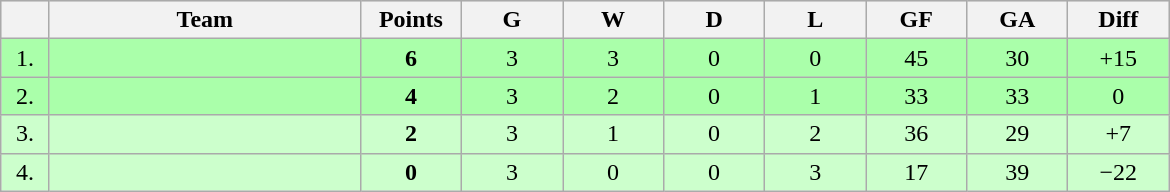<table class=wikitable style="text-align:center">
<tr bgcolor="#DCDCDC">
<th width="25"></th>
<th width="200">Team</th>
<th width="60">Points</th>
<th width="60">G</th>
<th width="60">W</th>
<th width="60">D</th>
<th width="60">L</th>
<th width="60">GF</th>
<th width="60">GA</th>
<th width="60">Diff</th>
</tr>
<tr bgcolor=#AAFFAA>
<td>1.</td>
<td align=left></td>
<td><strong>6</strong></td>
<td>3</td>
<td>3</td>
<td>0</td>
<td>0</td>
<td>45</td>
<td>30</td>
<td>+15</td>
</tr>
<tr bgcolor=#AAFFAA>
<td>2.</td>
<td align=left></td>
<td><strong>4</strong></td>
<td>3</td>
<td>2</td>
<td>0</td>
<td>1</td>
<td>33</td>
<td>33</td>
<td>0</td>
</tr>
<tr bgcolor=#CCFFCC>
<td>3.</td>
<td align=left></td>
<td><strong>2</strong></td>
<td>3</td>
<td>1</td>
<td>0</td>
<td>2</td>
<td>36</td>
<td>29</td>
<td>+7</td>
</tr>
<tr bgcolor=#CCFFCC>
<td>4.</td>
<td align=left></td>
<td><strong>0</strong></td>
<td>3</td>
<td>0</td>
<td>0</td>
<td>3</td>
<td>17</td>
<td>39</td>
<td>−22</td>
</tr>
</table>
